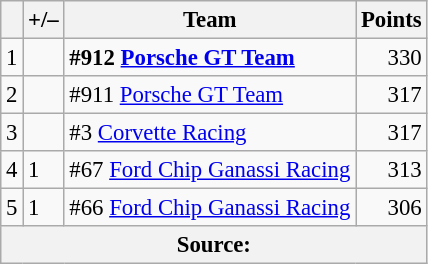<table class="wikitable" style="font-size: 95%;">
<tr>
<th scope="col"></th>
<th scope="col">+/–</th>
<th scope="col">Team</th>
<th scope="col">Points</th>
</tr>
<tr>
<td align=center>1</td>
<td align="left"></td>
<td><strong> #912 <a href='#'>Porsche GT Team</a></strong></td>
<td align=right>330</td>
</tr>
<tr>
<td align=center>2</td>
<td align="left"></td>
<td> #911 <a href='#'>Porsche GT Team</a></td>
<td align=right>317</td>
</tr>
<tr>
<td align=center>3</td>
<td align="left"></td>
<td> #3 <a href='#'>Corvette Racing</a></td>
<td align=right>317</td>
</tr>
<tr>
<td align=center>4</td>
<td align="left"> 1</td>
<td> #67 <a href='#'>Ford Chip Ganassi Racing</a></td>
<td align=right>313</td>
</tr>
<tr>
<td align=center>5</td>
<td align="left"> 1</td>
<td> #66 <a href='#'>Ford Chip Ganassi Racing</a></td>
<td align=right>306</td>
</tr>
<tr>
<th colspan=5>Source:</th>
</tr>
</table>
